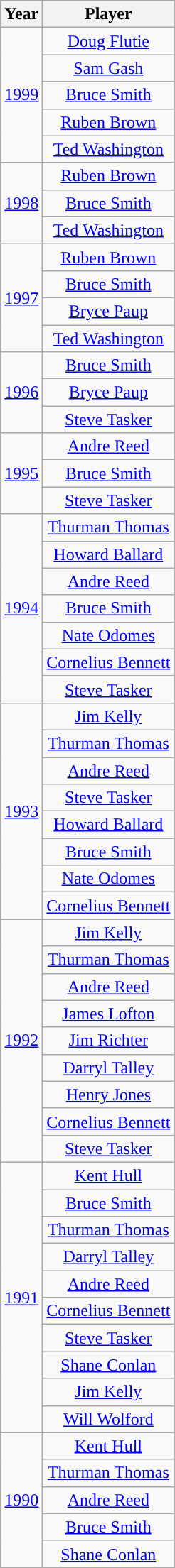<table class="wikitable" style="text-align:center">
<tr>
<th>Year</th>
<th>Player</th>
</tr>
<tr>
<td rowspan="5"><a href='#'>1999</a></td>
<td><a href='#'>Doug Flutie</a></td>
</tr>
<tr>
<td><a href='#'>Sam Gash</a></td>
</tr>
<tr>
<td><a href='#'>Bruce Smith</a></td>
</tr>
<tr>
<td><a href='#'>Ruben Brown</a></td>
</tr>
<tr>
<td><a href='#'>Ted Washington</a></td>
</tr>
<tr>
<td rowspan="3"><a href='#'>1998</a></td>
<td><a href='#'>Ruben Brown</a></td>
</tr>
<tr>
<td><a href='#'>Bruce Smith</a></td>
</tr>
<tr>
<td><a href='#'>Ted Washington</a></td>
</tr>
<tr>
<td rowspan="4"><a href='#'>1997</a></td>
<td><a href='#'>Ruben Brown</a></td>
</tr>
<tr>
<td><a href='#'>Bruce Smith</a></td>
</tr>
<tr>
<td><a href='#'>Bryce Paup</a></td>
</tr>
<tr>
<td><a href='#'>Ted Washington</a></td>
</tr>
<tr>
<td rowspan="3"><a href='#'>1996</a></td>
<td><a href='#'>Bruce Smith</a></td>
</tr>
<tr>
<td><a href='#'>Bryce Paup</a></td>
</tr>
<tr>
<td><a href='#'>Steve Tasker</a></td>
</tr>
<tr>
<td rowspan="3"><a href='#'>1995</a></td>
<td><a href='#'>Andre Reed</a></td>
</tr>
<tr>
<td><a href='#'>Bruce Smith</a></td>
</tr>
<tr>
<td><a href='#'>Steve Tasker</a></td>
</tr>
<tr>
<td rowspan="7"><a href='#'>1994</a></td>
<td><a href='#'>Thurman Thomas</a></td>
</tr>
<tr>
<td><a href='#'>Howard Ballard</a></td>
</tr>
<tr>
<td><a href='#'>Andre Reed</a></td>
</tr>
<tr>
<td><a href='#'>Bruce Smith</a></td>
</tr>
<tr>
<td><a href='#'>Nate Odomes</a></td>
</tr>
<tr>
<td><a href='#'>Cornelius Bennett</a></td>
</tr>
<tr>
<td><a href='#'>Steve Tasker</a></td>
</tr>
<tr>
<td rowspan="8"><a href='#'>1993</a></td>
<td><a href='#'>Jim Kelly</a></td>
</tr>
<tr>
<td><a href='#'>Thurman Thomas</a></td>
</tr>
<tr>
<td><a href='#'>Andre Reed</a></td>
</tr>
<tr>
<td><a href='#'>Steve Tasker</a></td>
</tr>
<tr>
<td><a href='#'>Howard Ballard</a></td>
</tr>
<tr>
<td><a href='#'>Bruce Smith</a></td>
</tr>
<tr>
<td><a href='#'>Nate Odomes</a></td>
</tr>
<tr>
<td><a href='#'>Cornelius Bennett</a></td>
</tr>
<tr>
<td rowspan="9"><a href='#'>1992</a></td>
<td><a href='#'>Jim Kelly</a></td>
</tr>
<tr>
<td><a href='#'>Thurman Thomas</a></td>
</tr>
<tr>
<td><a href='#'>Andre Reed</a></td>
</tr>
<tr>
<td><a href='#'>James Lofton</a></td>
</tr>
<tr>
<td><a href='#'>Jim Richter</a></td>
</tr>
<tr>
<td><a href='#'>Darryl Talley</a></td>
</tr>
<tr>
<td><a href='#'>Henry Jones</a></td>
</tr>
<tr>
<td><a href='#'>Cornelius Bennett</a></td>
</tr>
<tr>
<td><a href='#'>Steve Tasker</a></td>
</tr>
<tr>
<td rowspan="10"><a href='#'>1991</a></td>
<td><a href='#'>Kent Hull</a></td>
</tr>
<tr>
<td><a href='#'>Bruce Smith</a></td>
</tr>
<tr>
<td><a href='#'>Thurman Thomas</a></td>
</tr>
<tr>
<td><a href='#'>Darryl Talley</a></td>
</tr>
<tr>
<td><a href='#'>Andre Reed</a></td>
</tr>
<tr>
<td><a href='#'>Cornelius Bennett</a></td>
</tr>
<tr>
<td><a href='#'>Steve Tasker</a></td>
</tr>
<tr>
<td><a href='#'>Shane Conlan</a></td>
</tr>
<tr>
<td><a href='#'>Jim Kelly</a></td>
</tr>
<tr>
<td><a href='#'>Will Wolford</a></td>
</tr>
<tr>
<td rowspan="5"><a href='#'>1990</a></td>
<td><a href='#'>Kent Hull</a></td>
</tr>
<tr>
<td><a href='#'>Thurman Thomas</a></td>
</tr>
<tr>
<td><a href='#'>Andre Reed</a></td>
</tr>
<tr>
<td><a href='#'>Bruce Smith</a></td>
</tr>
<tr>
<td><a href='#'>Shane Conlan</a></td>
</tr>
<tr>
</tr>
</table>
